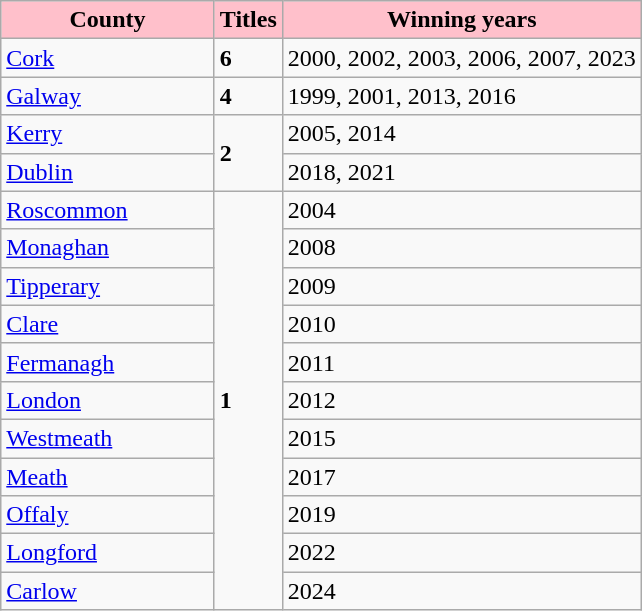<table class="wikitable">
<tr>
<th width="135px" style="background:pink;">County</th>
<th style="background:pink;">Titles</th>
<th style="background:pink;"><div>Winning years</div></th>
</tr>
<tr>
<td> <a href='#'>Cork</a></td>
<td><div><strong>6</strong></div></td>
<td>2000, 2002, 2003, 2006, 2007, 2023</td>
</tr>
<tr>
<td> <a href='#'>Galway</a></td>
<td><div><strong>4</strong></div></td>
<td>1999, 2001, 2013, 2016</td>
</tr>
<tr>
<td> <a href='#'>Kerry</a></td>
<td rowspan="2"><div><strong>2</strong></div></td>
<td>2005, 2014</td>
</tr>
<tr>
<td> <a href='#'>Dublin</a></td>
<td>2018, 2021</td>
</tr>
<tr>
<td> <a href='#'>Roscommon</a></td>
<td rowspan="11"><div><strong>1</strong></div></td>
<td>2004</td>
</tr>
<tr>
<td> <a href='#'>Monaghan</a></td>
<td>2008</td>
</tr>
<tr>
<td> <a href='#'>Tipperary</a></td>
<td>2009</td>
</tr>
<tr>
<td> <a href='#'>Clare</a></td>
<td>2010</td>
</tr>
<tr>
<td> <a href='#'>Fermanagh</a></td>
<td>2011</td>
</tr>
<tr>
<td> <a href='#'>London</a></td>
<td>2012</td>
</tr>
<tr>
<td> <a href='#'>Westmeath</a></td>
<td>2015</td>
</tr>
<tr>
<td> <a href='#'>Meath</a></td>
<td>2017</td>
</tr>
<tr>
<td> <a href='#'>Offaly</a></td>
<td>2019</td>
</tr>
<tr>
<td> <a href='#'>Longford</a></td>
<td>2022</td>
</tr>
<tr>
<td> <a href='#'>Carlow</a></td>
<td>2024</td>
</tr>
</table>
